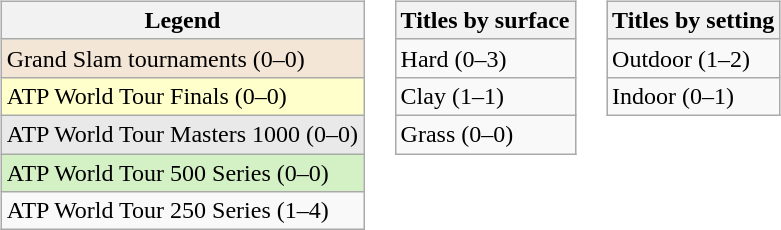<table>
<tr valign=top>
<td><br><table class=wikitable>
<tr>
<th>Legend</th>
</tr>
<tr style=background:#f3e6d7>
<td>Grand Slam tournaments (0–0)</td>
</tr>
<tr style=background:#ffffcc>
<td>ATP World Tour Finals (0–0)</td>
</tr>
<tr style=background:#e9e9e9>
<td>ATP World Tour Masters 1000 (0–0)</td>
</tr>
<tr style=background:#d4f1c5>
<td>ATP World Tour 500 Series (0–0)</td>
</tr>
<tr>
<td>ATP World Tour 250 Series (1–4)</td>
</tr>
</table>
</td>
<td><br><table class=wikitable>
<tr>
<th>Titles by surface</th>
</tr>
<tr>
<td>Hard (0–3)</td>
</tr>
<tr>
<td>Clay (1–1)</td>
</tr>
<tr>
<td>Grass (0–0)</td>
</tr>
</table>
</td>
<td><br><table class=wikitable>
<tr>
<th>Titles by setting</th>
</tr>
<tr>
<td>Outdoor (1–2)</td>
</tr>
<tr>
<td>Indoor (0–1)</td>
</tr>
</table>
</td>
</tr>
</table>
